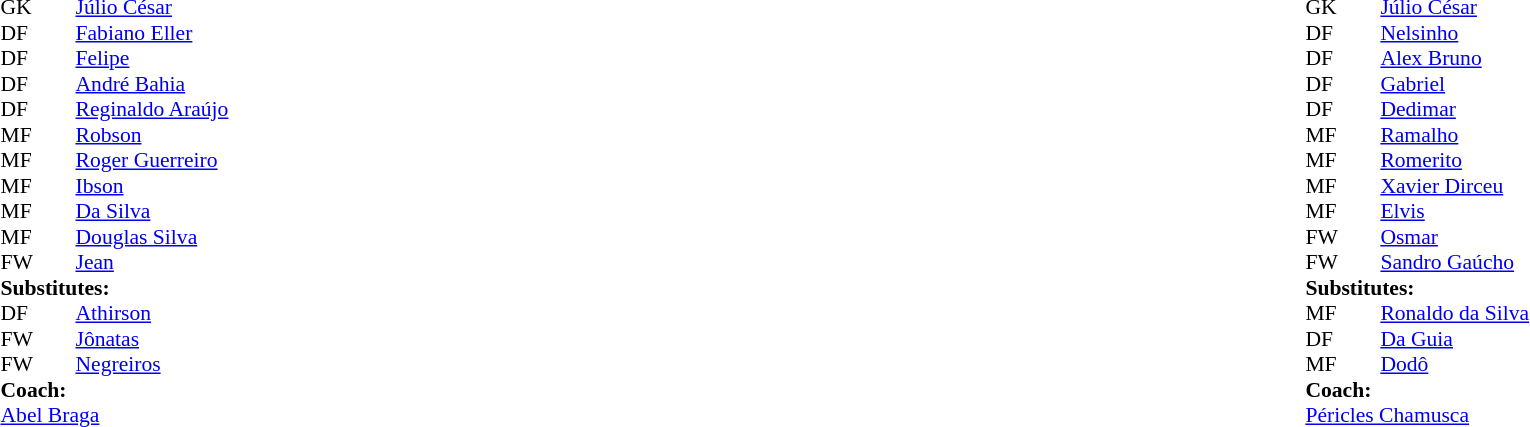<table width="100%">
<tr>
<td valign="top" width="50%"><br><table style="font-size: 90%" cellspacing="0" cellpadding="0">
<tr>
<td colspan="4"></td>
</tr>
<tr>
<th width=25></th>
<th width=25></th>
</tr>
<tr>
<td>GK</td>
<td></td>
<td> <a href='#'>Júlio César</a></td>
</tr>
<tr>
<td>DF</td>
<td></td>
<td> <a href='#'>Fabiano Eller</a></td>
</tr>
<tr>
<td>DF</td>
<td></td>
<td> <a href='#'>Felipe</a></td>
</tr>
<tr>
<td>DF</td>
<td></td>
<td> <a href='#'>André Bahia</a></td>
<td></td>
</tr>
<tr>
<td>DF</td>
<td></td>
<td> <a href='#'>Reginaldo Araújo</a></td>
</tr>
<tr>
<td>MF</td>
<td></td>
<td> <a href='#'>Robson</a></td>
<td></td>
</tr>
<tr>
<td>MF</td>
<td></td>
<td> <a href='#'>Roger Guerreiro</a></td>
<td></td>
</tr>
<tr>
<td>MF</td>
<td></td>
<td> <a href='#'>Ibson</a></td>
</tr>
<tr>
<td>MF</td>
<td></td>
<td> <a href='#'>Da Silva</a></td>
</tr>
<tr>
<td>MF</td>
<td></td>
<td> <a href='#'>Douglas Silva</a></td>
<td></td>
</tr>
<tr>
<td>FW</td>
<td></td>
<td> <a href='#'>Jean</a></td>
<td></td>
</tr>
<tr>
<td colspan=3><strong>Substitutes:</strong></td>
</tr>
<tr>
<td>DF</td>
<td></td>
<td> <a href='#'>Athirson</a></td>
<td></td>
</tr>
<tr>
<td>FW</td>
<td></td>
<td> <a href='#'>Jônatas</a></td>
<td></td>
</tr>
<tr>
<td>FW</td>
<td></td>
<td> <a href='#'>Negreiros</a></td>
<td></td>
</tr>
<tr>
<td colspan=3><strong>Coach:</strong></td>
</tr>
<tr>
<td colspan=4> <a href='#'>Abel Braga</a></td>
</tr>
</table>
</td>
<td valign="top" width="50%"><br><table style="font-size: 90%" cellspacing="0" cellpadding="0" align=center>
<tr>
<td colspan="4"></td>
</tr>
<tr>
<th width=25></th>
<th width=25></th>
</tr>
<tr>
<td>GK</td>
<td></td>
<td> <a href='#'>Júlio César</a></td>
<td></td>
</tr>
<tr>
<td>DF</td>
<td></td>
<td> <a href='#'>Nelsinho</a></td>
<td></td>
</tr>
<tr>
<td>DF</td>
<td></td>
<td> <a href='#'>Alex Bruno</a></td>
<td></td>
</tr>
<tr>
<td>DF</td>
<td></td>
<td> <a href='#'>Gabriel</a></td>
</tr>
<tr>
<td>DF</td>
<td></td>
<td> <a href='#'>Dedimar</a></td>
</tr>
<tr>
<td>MF</td>
<td></td>
<td> <a href='#'>Ramalho</a></td>
<td></td>
</tr>
<tr>
<td>MF</td>
<td></td>
<td> <a href='#'>Romerito</a></td>
</tr>
<tr>
<td>MF</td>
<td></td>
<td> <a href='#'>Xavier Dirceu</a></td>
<td></td>
</tr>
<tr>
<td>MF</td>
<td></td>
<td> <a href='#'>Elvis</a></td>
<td></td>
</tr>
<tr>
<td>FW</td>
<td></td>
<td> <a href='#'>Osmar</a></td>
</tr>
<tr>
<td>FW</td>
<td></td>
<td> <a href='#'>Sandro Gaúcho</a></td>
</tr>
<tr>
<td colspan=3><strong>Substitutes:</strong></td>
</tr>
<tr>
<td>MF</td>
<td></td>
<td> <a href='#'>Ronaldo da Silva</a></td>
<td></td>
</tr>
<tr>
<td>DF</td>
<td></td>
<td> <a href='#'>Da Guia</a></td>
<td></td>
</tr>
<tr>
<td>MF</td>
<td></td>
<td> <a href='#'>Dodô</a></td>
<td></td>
</tr>
<tr>
<td colspan=3><strong>Coach:</strong></td>
</tr>
<tr>
<td colspan=4> <a href='#'>Péricles Chamusca</a></td>
</tr>
</table>
</td>
</tr>
</table>
